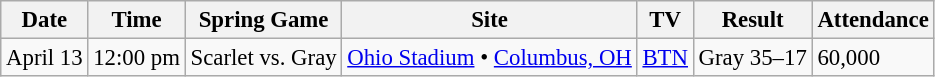<table class="wikitable" style="font-size:95%;">
<tr>
<th>Date</th>
<th>Time</th>
<th>Spring Game</th>
<th>Site</th>
<th>TV</th>
<th>Result</th>
<th>Attendance</th>
</tr>
<tr>
<td>April 13</td>
<td>12:00 pm</td>
<td>Scarlet vs. Gray</td>
<td><a href='#'>Ohio Stadium</a> • <a href='#'>Columbus, OH</a></td>
<td><a href='#'>BTN</a></td>
<td>Gray 35–17</td>
<td>60,000</td>
</tr>
</table>
